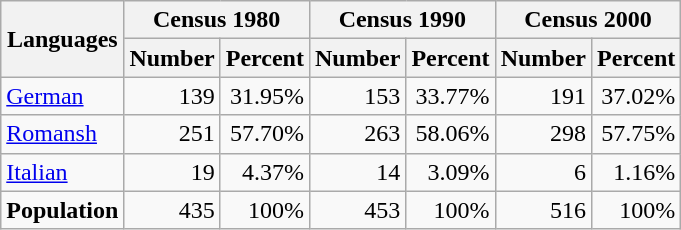<table class="wikitable">
<tr ---->
<th rowspan="2">Languages</th>
<th colspan="2">Census 1980</th>
<th colspan="2">Census 1990</th>
<th colspan="2">Census 2000</th>
</tr>
<tr ---->
<th>Number</th>
<th>Percent</th>
<th>Number</th>
<th>Percent</th>
<th>Number</th>
<th>Percent</th>
</tr>
<tr ---->
<td><a href='#'>German</a></td>
<td align=right>139</td>
<td align=right>31.95%</td>
<td align=right>153</td>
<td align=right>33.77%</td>
<td align=right>191</td>
<td align=right>37.02%</td>
</tr>
<tr ---->
<td><a href='#'>Romansh</a></td>
<td align=right>251</td>
<td align=right>57.70%</td>
<td align=right>263</td>
<td align=right>58.06%</td>
<td align=right>298</td>
<td align=right>57.75%</td>
</tr>
<tr ---->
<td><a href='#'>Italian</a></td>
<td align=right>19</td>
<td align=right>4.37%</td>
<td align=right>14</td>
<td align=right>3.09%</td>
<td align=right>6</td>
<td align=right>1.16%</td>
</tr>
<tr ---->
<td><strong>Population</strong></td>
<td align=right>435</td>
<td align=right>100%</td>
<td align=right>453</td>
<td align=right>100%</td>
<td align=right>516</td>
<td align=right>100%</td>
</tr>
</table>
